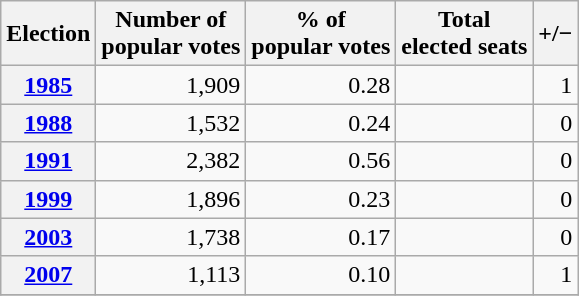<table class="wikitable" style="text-align: right;">
<tr align=center>
<th>Election</th>
<th>Number of<br>popular votes</th>
<th>% of<br>popular votes</th>
<th>Total<br>elected seats</th>
<th>+/−</th>
</tr>
<tr>
<th><a href='#'>1985</a></th>
<td>1,909</td>
<td>0.28</td>
<td></td>
<td>1</td>
</tr>
<tr>
<th><a href='#'>1988</a></th>
<td>1,532</td>
<td>0.24</td>
<td></td>
<td>0</td>
</tr>
<tr>
<th><a href='#'>1991</a></th>
<td>2,382</td>
<td>0.56</td>
<td></td>
<td>0</td>
</tr>
<tr>
<th><a href='#'>1999</a></th>
<td>1,896 </td>
<td>0.23 </td>
<td></td>
<td>0</td>
</tr>
<tr>
<th><a href='#'>2003</a></th>
<td>1,738 </td>
<td>0.17 </td>
<td></td>
<td>0</td>
</tr>
<tr>
<th><a href='#'>2007</a></th>
<td>1,113 </td>
<td>0.10 </td>
<td></td>
<td>1</td>
</tr>
<tr>
</tr>
</table>
